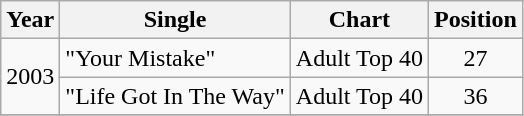<table class="wikitable sortable">
<tr>
<th>Year</th>
<th>Single</th>
<th>Chart</th>
<th>Position</th>
</tr>
<tr>
<td rowspan="2">2003</td>
<td rowspan="1">"Your Mistake"</td>
<td>Adult Top 40</td>
<td style="text-align:center;">27</td>
</tr>
<tr>
<td rowspan="1">"Life Got In The Way"</td>
<td>Adult Top 40</td>
<td style="text-align:center;">36</td>
</tr>
<tr>
</tr>
</table>
